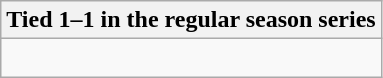<table class="wikitable collapsible collapsed">
<tr>
<th>Tied 1–1 in the regular season series</th>
</tr>
<tr>
<td><br>
</td>
</tr>
</table>
